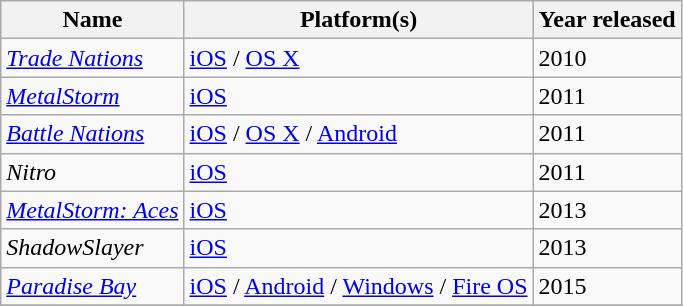<table class="wikitable sortable">
<tr>
<th>Name</th>
<th>Platform(s)</th>
<th>Year released</th>
</tr>
<tr>
<td><em><a href='#'>Trade Nations</a></em></td>
<td><a href='#'>iOS</a> / <a href='#'>OS X</a></td>
<td>2010</td>
</tr>
<tr>
<td><em><a href='#'>MetalStorm</a></em></td>
<td><a href='#'>iOS</a></td>
<td>2011</td>
</tr>
<tr>
<td><em><a href='#'>Battle Nations</a></em></td>
<td><a href='#'>iOS</a> / <a href='#'>OS X</a> / <a href='#'>Android</a></td>
<td>2011</td>
</tr>
<tr>
<td><em>Nitro</em></td>
<td><a href='#'>iOS</a></td>
<td>2011</td>
</tr>
<tr>
<td><em><a href='#'>MetalStorm: Aces</a></em></td>
<td><a href='#'>iOS</a></td>
<td>2013</td>
</tr>
<tr>
<td><em>ShadowSlayer</em></td>
<td><a href='#'>iOS</a></td>
<td>2013</td>
</tr>
<tr>
<td><em><a href='#'>Paradise Bay</a></em></td>
<td><a href='#'>iOS</a> / <a href='#'>Android</a> / <a href='#'>Windows</a> / <a href='#'>Fire OS</a></td>
<td>2015</td>
</tr>
<tr>
</tr>
</table>
